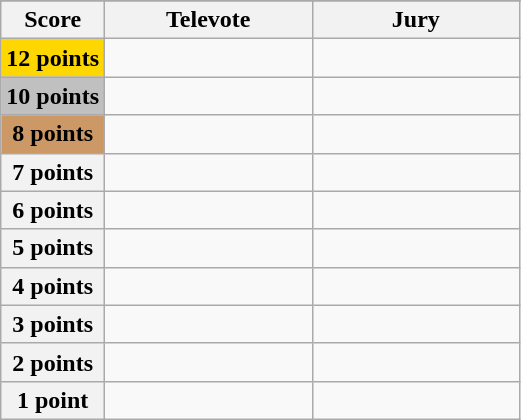<table class="wikitable">
<tr>
</tr>
<tr>
<th scope="col" width="20%">Score</th>
<th scope="col" width="40%">Televote</th>
<th scope="col" width="40%">Jury</th>
</tr>
<tr>
<th scope="row" style="background:gold">12 points</th>
<td></td>
<td></td>
</tr>
<tr>
<th scope="row" style="background:silver">10 points</th>
<td></td>
<td></td>
</tr>
<tr>
<th scope="row" style="background:#CC9966">8 points</th>
<td></td>
<td></td>
</tr>
<tr>
<th scope="row">7 points</th>
<td></td>
<td></td>
</tr>
<tr>
<th scope="row">6 points</th>
<td></td>
<td></td>
</tr>
<tr>
<th scope="row">5 points</th>
<td></td>
<td></td>
</tr>
<tr>
<th scope="row">4 points</th>
<td></td>
<td></td>
</tr>
<tr>
<th scope="row">3 points</th>
<td></td>
<td></td>
</tr>
<tr>
<th scope="row">2 points</th>
<td></td>
<td></td>
</tr>
<tr>
<th scope="row">1 point</th>
<td></td>
<td></td>
</tr>
</table>
